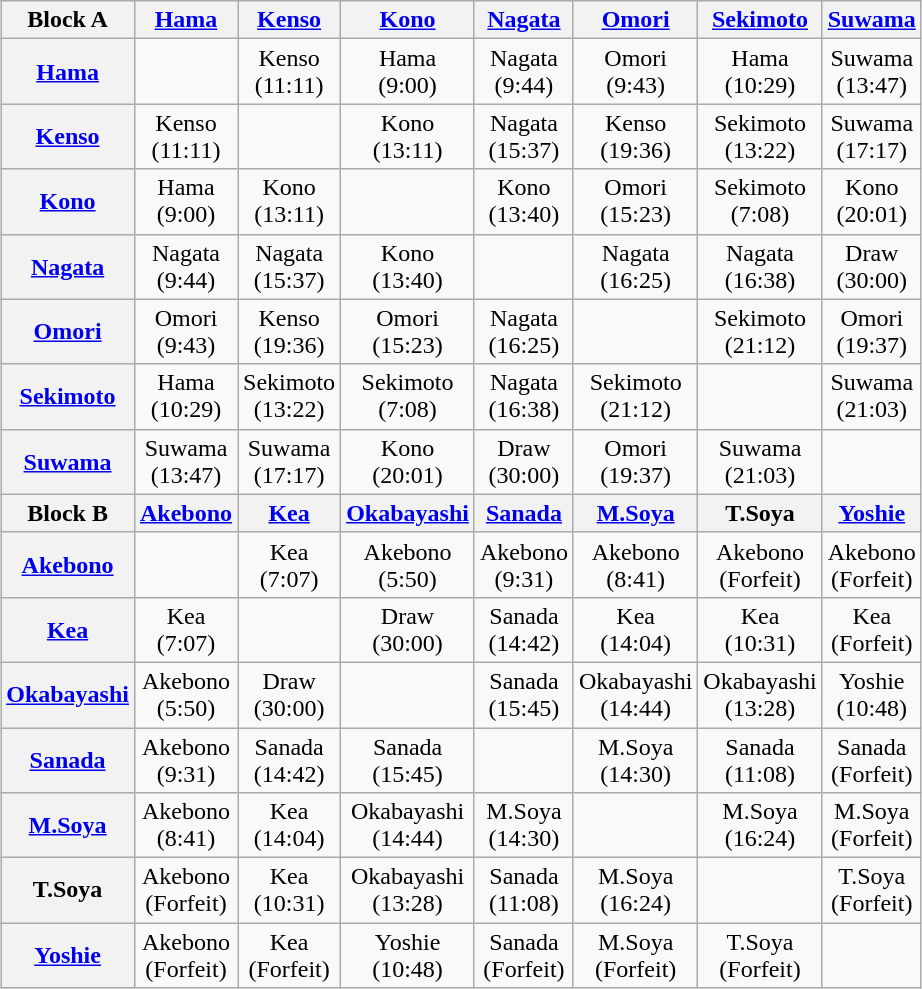<table class="wikitable" style="margin: 1em auto 1em auto; text-align:center;">
<tr>
<th>Block A</th>
<th><a href='#'>Hama</a></th>
<th><a href='#'>Kenso</a></th>
<th><a href='#'>Kono</a></th>
<th><a href='#'>Nagata</a></th>
<th><a href='#'>Omori</a></th>
<th><a href='#'>Sekimoto</a></th>
<th><a href='#'>Suwama</a></th>
</tr>
<tr>
<th><a href='#'>Hama</a></th>
<td></td>
<td>Kenso<br>(11:11)</td>
<td>Hama<br>(9:00)</td>
<td>Nagata<br>(9:44)</td>
<td>Omori<br>(9:43)</td>
<td>Hama<br>(10:29)</td>
<td>Suwama<br>(13:47)</td>
</tr>
<tr>
<th><a href='#'>Kenso</a></th>
<td>Kenso<br>(11:11)</td>
<td></td>
<td>Kono<br>(13:11)</td>
<td>Nagata<br>(15:37)</td>
<td>Kenso<br>(19:36)</td>
<td>Sekimoto<br>(13:22)</td>
<td>Suwama<br>(17:17)</td>
</tr>
<tr>
<th><a href='#'>Kono</a></th>
<td>Hama<br>(9:00)</td>
<td>Kono<br>(13:11)</td>
<td></td>
<td>Kono<br>(13:40)</td>
<td>Omori<br>(15:23)</td>
<td>Sekimoto<br>(7:08)</td>
<td>Kono<br>(20:01)</td>
</tr>
<tr>
<th><a href='#'>Nagata</a></th>
<td>Nagata<br>(9:44)</td>
<td>Nagata<br>(15:37)</td>
<td>Kono<br>(13:40)</td>
<td></td>
<td>Nagata<br>(16:25)</td>
<td>Nagata<br>(16:38)</td>
<td>Draw<br>(30:00)</td>
</tr>
<tr>
<th><a href='#'>Omori</a></th>
<td>Omori<br>(9:43)</td>
<td>Kenso<br>(19:36)</td>
<td>Omori<br>(15:23)</td>
<td>Nagata<br>(16:25)</td>
<td></td>
<td>Sekimoto<br>(21:12)</td>
<td>Omori<br>(19:37)</td>
</tr>
<tr>
<th><a href='#'>Sekimoto</a></th>
<td>Hama<br>(10:29)</td>
<td>Sekimoto<br>(13:22)</td>
<td>Sekimoto<br>(7:08)</td>
<td>Nagata<br>(16:38)</td>
<td>Sekimoto<br>(21:12)</td>
<td></td>
<td>Suwama<br>(21:03)</td>
</tr>
<tr>
<th><a href='#'>Suwama</a></th>
<td>Suwama<br>(13:47)</td>
<td>Suwama<br>(17:17)</td>
<td>Kono<br>(20:01)</td>
<td>Draw<br>(30:00)</td>
<td>Omori<br>(19:37)</td>
<td>Suwama<br>(21:03)</td>
<td></td>
</tr>
<tr>
<th>Block B</th>
<th><a href='#'>Akebono</a></th>
<th><a href='#'>Kea</a></th>
<th><a href='#'>Okabayashi</a></th>
<th><a href='#'>Sanada</a></th>
<th><a href='#'>M.Soya</a></th>
<th Takumi Soya>T.Soya</th>
<th><a href='#'>Yoshie</a></th>
</tr>
<tr>
<th><a href='#'>Akebono</a></th>
<td></td>
<td>Kea<br>(7:07)</td>
<td>Akebono<br>(5:50)</td>
<td>Akebono<br>(9:31)</td>
<td>Akebono<br>(8:41)</td>
<td>Akebono<br>(Forfeit)</td>
<td>Akebono<br>(Forfeit)</td>
</tr>
<tr>
<th><a href='#'>Kea</a></th>
<td>Kea<br>(7:07)</td>
<td></td>
<td>Draw<br>(30:00)</td>
<td>Sanada<br>(14:42)</td>
<td>Kea<br>(14:04)</td>
<td>Kea<br>(10:31)</td>
<td>Kea<br>(Forfeit)</td>
</tr>
<tr>
<th><a href='#'>Okabayashi</a></th>
<td>Akebono<br>(5:50)</td>
<td>Draw<br>(30:00)</td>
<td></td>
<td>Sanada<br>(15:45)</td>
<td>Okabayashi<br>(14:44)</td>
<td>Okabayashi<br>(13:28)</td>
<td>Yoshie<br>(10:48)</td>
</tr>
<tr>
<th><a href='#'>Sanada</a></th>
<td>Akebono<br>(9:31)</td>
<td>Sanada<br>(14:42)</td>
<td>Sanada<br>(15:45)</td>
<td></td>
<td>M.Soya<br>(14:30)</td>
<td>Sanada<br>(11:08)</td>
<td>Sanada<br>(Forfeit)</td>
</tr>
<tr>
<th><a href='#'>M.Soya</a></th>
<td>Akebono<br>(8:41)</td>
<td>Kea<br>(14:04)</td>
<td>Okabayashi<br>(14:44)</td>
<td>M.Soya<br>(14:30)</td>
<td></td>
<td>M.Soya<br>(16:24)</td>
<td>M.Soya<br>(Forfeit)</td>
</tr>
<tr>
<th Takumi Soya>T.Soya</th>
<td>Akebono<br>(Forfeit)</td>
<td>Kea<br>(10:31)</td>
<td>Okabayashi<br>(13:28)</td>
<td>Sanada<br>(11:08)</td>
<td>M.Soya<br>(16:24)</td>
<td></td>
<td>T.Soya<br>(Forfeit)</td>
</tr>
<tr>
<th><a href='#'>Yoshie</a></th>
<td>Akebono<br>(Forfeit)</td>
<td>Kea<br>(Forfeit)</td>
<td>Yoshie<br>(10:48)</td>
<td>Sanada<br>(Forfeit)</td>
<td>M.Soya<br>(Forfeit)</td>
<td>T.Soya<br>(Forfeit)</td>
<td></td>
</tr>
</table>
